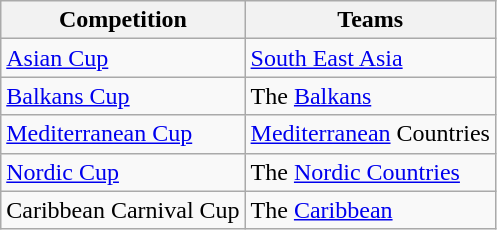<table class="wikitable">
<tr>
<th>Competition</th>
<th>Teams</th>
</tr>
<tr>
<td><a href='#'>Asian Cup</a></td>
<td><a href='#'>South East Asia</a></td>
</tr>
<tr>
<td><a href='#'>Balkans Cup</a></td>
<td>The <a href='#'>Balkans</a></td>
</tr>
<tr>
<td><a href='#'>Mediterranean Cup</a></td>
<td><a href='#'>Mediterranean</a> Countries</td>
</tr>
<tr>
<td><a href='#'>Nordic Cup</a></td>
<td>The <a href='#'>Nordic Countries</a></td>
</tr>
<tr>
<td>Caribbean Carnival Cup</td>
<td>The <a href='#'>Caribbean</a></td>
</tr>
</table>
